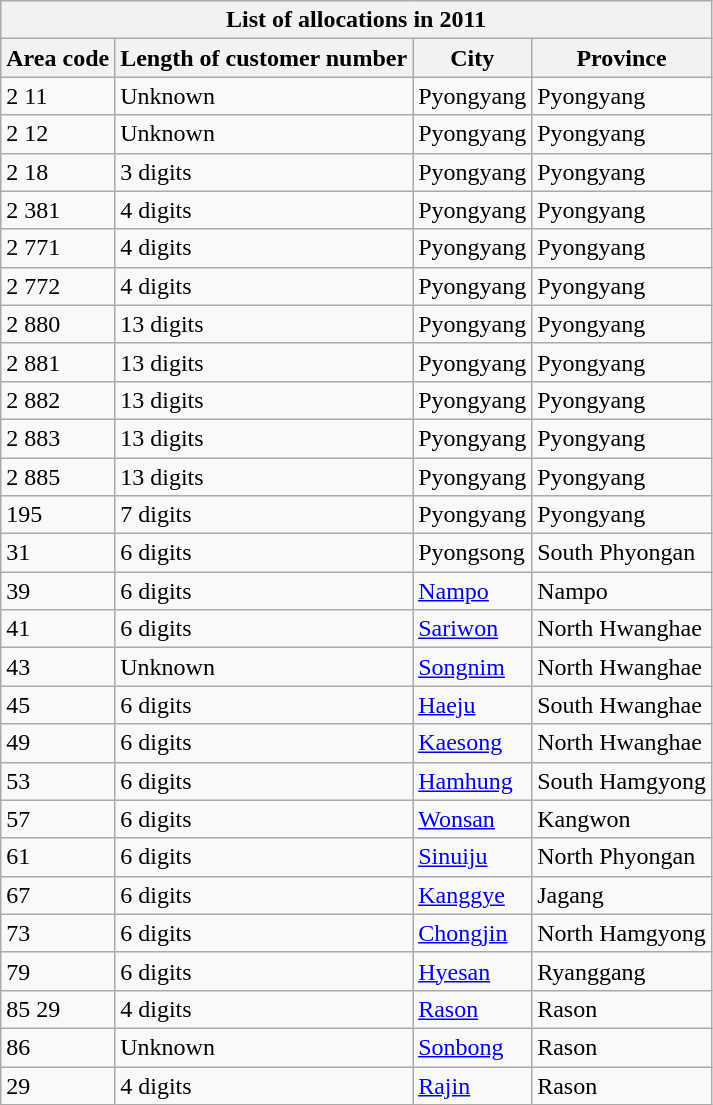<table class="wikitable" border=1>
<tr>
<th colspan="4">List of allocations in 2011</th>
</tr>
<tr>
<th>Area code</th>
<th>Length of customer number</th>
<th>City</th>
<th>Province</th>
</tr>
<tr>
<td>2 11</td>
<td>Unknown</td>
<td>Pyongyang</td>
<td>Pyongyang</td>
</tr>
<tr>
<td>2 12</td>
<td>Unknown</td>
<td>Pyongyang</td>
<td>Pyongyang</td>
</tr>
<tr>
<td>2 18</td>
<td>3 digits</td>
<td>Pyongyang</td>
<td>Pyongyang</td>
</tr>
<tr>
<td>2 381</td>
<td>4 digits</td>
<td>Pyongyang</td>
<td>Pyongyang</td>
</tr>
<tr>
<td>2 771</td>
<td>4 digits</td>
<td>Pyongyang</td>
<td>Pyongyang</td>
</tr>
<tr>
<td>2 772</td>
<td>4 digits</td>
<td>Pyongyang</td>
<td>Pyongyang</td>
</tr>
<tr>
<td>2 880</td>
<td>13 digits</td>
<td>Pyongyang</td>
<td>Pyongyang</td>
</tr>
<tr>
<td>2 881</td>
<td>13 digits</td>
<td>Pyongyang</td>
<td>Pyongyang</td>
</tr>
<tr>
<td>2 882</td>
<td>13 digits</td>
<td>Pyongyang</td>
<td>Pyongyang</td>
</tr>
<tr>
<td>2 883</td>
<td>13 digits</td>
<td>Pyongyang</td>
<td>Pyongyang</td>
</tr>
<tr>
<td>2 885</td>
<td>13 digits</td>
<td>Pyongyang</td>
<td>Pyongyang</td>
</tr>
<tr>
<td>195</td>
<td>7 digits</td>
<td>Pyongyang</td>
<td>Pyongyang</td>
</tr>
<tr>
<td>31</td>
<td>6 digits</td>
<td>Pyongsong</td>
<td>South Phyongan</td>
</tr>
<tr>
<td>39</td>
<td>6 digits</td>
<td><a href='#'>Nampo</a></td>
<td>Nampo</td>
</tr>
<tr>
<td>41</td>
<td>6 digits</td>
<td><a href='#'>Sariwon</a></td>
<td>North Hwanghae</td>
</tr>
<tr>
<td>43</td>
<td>Unknown</td>
<td><a href='#'>Songnim</a></td>
<td>North Hwanghae</td>
</tr>
<tr>
<td>45</td>
<td>6 digits</td>
<td><a href='#'>Haeju</a></td>
<td>South Hwanghae</td>
</tr>
<tr>
<td>49</td>
<td>6 digits</td>
<td><a href='#'>Kaesong</a></td>
<td>North Hwanghae</td>
</tr>
<tr>
<td>53</td>
<td>6 digits</td>
<td><a href='#'>Hamhung</a></td>
<td>South Hamgyong</td>
</tr>
<tr>
<td>57</td>
<td>6 digits</td>
<td><a href='#'>Wonsan</a></td>
<td>Kangwon</td>
</tr>
<tr>
<td>61</td>
<td>6 digits</td>
<td><a href='#'>Sinuiju</a></td>
<td>North Phyongan</td>
</tr>
<tr>
<td>67</td>
<td>6 digits</td>
<td><a href='#'>Kanggye</a></td>
<td>Jagang</td>
</tr>
<tr>
<td>73</td>
<td>6 digits</td>
<td><a href='#'>Chongjin</a></td>
<td>North Hamgyong</td>
</tr>
<tr>
<td>79</td>
<td>6 digits</td>
<td><a href='#'>Hyesan</a></td>
<td>Ryanggang</td>
</tr>
<tr>
<td>85 29</td>
<td>4 digits</td>
<td><a href='#'>Rason</a></td>
<td>Rason</td>
</tr>
<tr>
<td>86</td>
<td>Unknown</td>
<td><a href='#'>Sonbong</a></td>
<td>Rason</td>
</tr>
<tr>
<td>29</td>
<td>4 digits</td>
<td><a href='#'>Rajin</a></td>
<td>Rason</td>
</tr>
</table>
